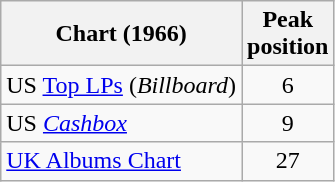<table class="wikitable">
<tr>
<th>Chart (1966)</th>
<th>Peak<br>position</th>
</tr>
<tr>
<td>US <a href='#'>Top LPs</a> (<em>Billboard</em>)</td>
<td align="center">6</td>
</tr>
<tr>
<td>US <em><a href='#'>Cashbox</a></em></td>
<td align="center">9</td>
</tr>
<tr>
<td><a href='#'>UK Albums Chart</a></td>
<td align="center">27</td>
</tr>
</table>
